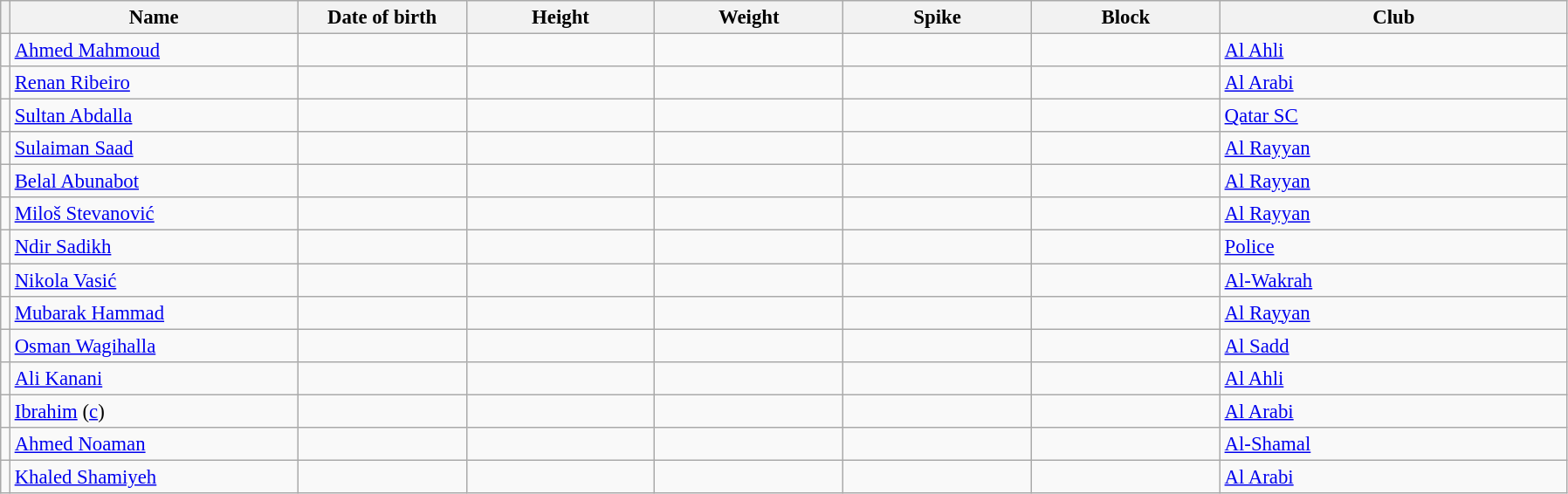<table class="wikitable sortable" style="font-size:95%; text-align:center;">
<tr>
<th></th>
<th style="width:14em">Name</th>
<th style="width:8em">Date of birth</th>
<th style="width:9em">Height</th>
<th style="width:9em">Weight</th>
<th style="width:9em">Spike</th>
<th style="width:9em">Block</th>
<th style="width:17em">Club</th>
</tr>
<tr>
<td></td>
<td align=left><a href='#'>Ahmed Mahmoud</a></td>
<td align=right></td>
<td></td>
<td></td>
<td></td>
<td></td>
<td align="left"> <a href='#'>Al Ahli</a></td>
</tr>
<tr>
<td></td>
<td align=left><a href='#'>Renan Ribeiro</a></td>
<td align=right></td>
<td></td>
<td></td>
<td></td>
<td></td>
<td align="left"> <a href='#'>Al Arabi</a></td>
</tr>
<tr>
<td></td>
<td align=left><a href='#'>Sultan Abdalla</a></td>
<td align=right></td>
<td></td>
<td></td>
<td></td>
<td></td>
<td align="left"> <a href='#'>Qatar SC</a></td>
</tr>
<tr>
<td></td>
<td align=left><a href='#'>Sulaiman Saad</a></td>
<td align=right></td>
<td></td>
<td></td>
<td></td>
<td></td>
<td align="left"> <a href='#'>Al Rayyan</a></td>
</tr>
<tr>
<td></td>
<td align=left><a href='#'>Belal Abunabot</a></td>
<td align=right></td>
<td></td>
<td></td>
<td></td>
<td></td>
<td align="left"> <a href='#'>Al Rayyan</a></td>
</tr>
<tr>
<td></td>
<td align=left><a href='#'>Miloš Stevanović</a></td>
<td align=right></td>
<td></td>
<td></td>
<td></td>
<td></td>
<td align="left"> <a href='#'>Al Rayyan</a></td>
</tr>
<tr>
<td></td>
<td align=left><a href='#'>Ndir Sadikh</a></td>
<td align=right></td>
<td></td>
<td></td>
<td></td>
<td></td>
<td align="left"> <a href='#'>Police</a></td>
</tr>
<tr>
<td></td>
<td align=left><a href='#'>Nikola Vasić</a></td>
<td align=right></td>
<td></td>
<td></td>
<td></td>
<td></td>
<td align="left"> <a href='#'>Al-Wakrah</a></td>
</tr>
<tr>
<td></td>
<td align=left><a href='#'>Mubarak Hammad</a></td>
<td align=right></td>
<td></td>
<td></td>
<td></td>
<td></td>
<td align="left"> <a href='#'>Al Rayyan</a></td>
</tr>
<tr>
<td></td>
<td align=left><a href='#'>Osman Wagihalla</a></td>
<td align=right></td>
<td></td>
<td></td>
<td></td>
<td></td>
<td align="left"> <a href='#'>Al Sadd</a></td>
</tr>
<tr>
<td></td>
<td align=left><a href='#'>Ali Kanani</a></td>
<td align=right></td>
<td></td>
<td></td>
<td></td>
<td></td>
<td align="left"> <a href='#'>Al Ahli</a></td>
</tr>
<tr>
<td></td>
<td align=left><a href='#'>Ibrahim</a> (<a href='#'>c</a>)</td>
<td align=right></td>
<td></td>
<td></td>
<td></td>
<td></td>
<td align="left"> <a href='#'>Al Arabi</a></td>
</tr>
<tr>
<td></td>
<td align=left><a href='#'>Ahmed Noaman</a></td>
<td align=right></td>
<td></td>
<td></td>
<td></td>
<td></td>
<td align="left"> <a href='#'>Al-Shamal</a></td>
</tr>
<tr>
<td></td>
<td align=left><a href='#'>Khaled Shamiyeh</a></td>
<td align=right></td>
<td></td>
<td></td>
<td></td>
<td></td>
<td align="left"> <a href='#'>Al Arabi</a></td>
</tr>
</table>
